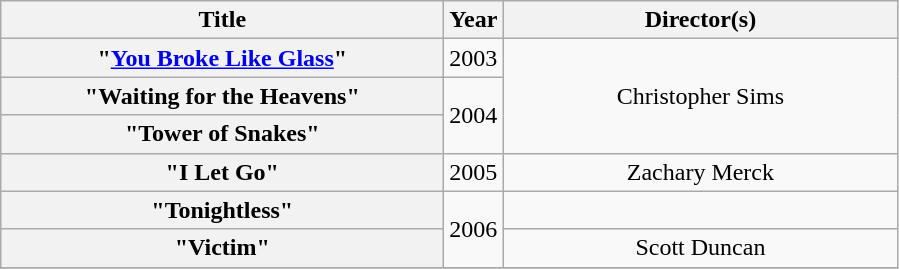<table class="wikitable plainrowheaders" style="text-align:center;">
<tr>
<th scope="col" style="width:18em;">Title</th>
<th scope="col">Year</th>
<th scope="col" style="width:16em;">Director(s)</th>
</tr>
<tr>
<th scope="row">"<a href='#'>You Broke Like Glass</a>"</th>
<td>2003</td>
<td rowspan="3">Christopher Sims</td>
</tr>
<tr>
<th scope="row">"Waiting for the Heavens"</th>
<td rowspan="2">2004</td>
</tr>
<tr>
<th scope="row">"Tower of Snakes"</th>
</tr>
<tr>
<th scope="row">"I Let Go"</th>
<td>2005</td>
<td>Zachary Merck</td>
</tr>
<tr>
<th scope="row">"Tonightless"</th>
<td rowspan="2">2006</td>
<td></td>
</tr>
<tr>
<th scope="row">"Victim"</th>
<td>Scott Duncan</td>
</tr>
<tr>
</tr>
</table>
